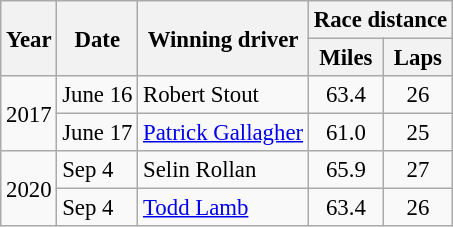<table class="wikitable" style="font-size: 95%;">
<tr>
<th rowspan="2">Year</th>
<th rowspan="2">Date</th>
<th rowspan="2">Winning driver</th>
<th colspan="2">Race distance</th>
</tr>
<tr>
<th>Miles</th>
<th>Laps</th>
</tr>
<tr>
<td rowspan=2>2017</td>
<td>June 16</td>
<td> Robert Stout</td>
<td style="text-align:center">63.4</td>
<td style="text-align:center">26</td>
</tr>
<tr>
<td>June 17</td>
<td> <a href='#'>Patrick Gallagher</a></td>
<td style="text-align:center">61.0</td>
<td style="text-align:center">25</td>
</tr>
<tr>
<td rowspan=2>2020</td>
<td>Sep 4</td>
<td> Selin Rollan</td>
<td style="text-align:center">65.9</td>
<td style="text-align:center">27</td>
</tr>
<tr>
<td>Sep 4</td>
<td> <a href='#'>Todd Lamb</a></td>
<td style="text-align:center">63.4</td>
<td style="text-align:center">26</td>
</tr>
</table>
